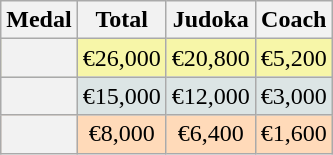<table class=wikitable style="text-align:center;">
<tr>
<th>Medal</th>
<th>Total</th>
<th>Judoka</th>
<th>Coach</th>
</tr>
<tr bgcolor=F7F6A8>
<th></th>
<td>€26,000</td>
<td>€20,800</td>
<td>€5,200</td>
</tr>
<tr bgcolor=DCE5E5>
<th></th>
<td>€15,000</td>
<td>€12,000</td>
<td>€3,000</td>
</tr>
<tr bgcolor=FFDAB9>
<th></th>
<td>€8,000</td>
<td>€6,400</td>
<td>€1,600</td>
</tr>
</table>
